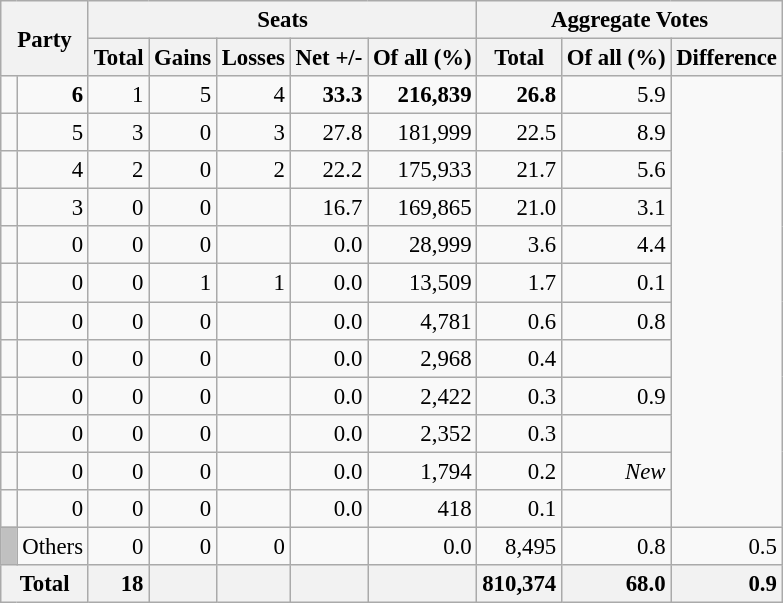<table class="wikitable sortable" style="text-align:right; font-size:95%;">
<tr>
<th colspan="2" rowspan="2">Party</th>
<th colspan="5">Seats</th>
<th colspan="3">Aggregate Votes</th>
</tr>
<tr>
<th>Total</th>
<th>Gains</th>
<th>Losses</th>
<th>Net +/-</th>
<th>Of all (%)</th>
<th>Total</th>
<th>Of all (%)</th>
<th>Difference</th>
</tr>
<tr>
<td></td>
<td><strong>6</strong></td>
<td>1</td>
<td>5</td>
<td>4</td>
<td><strong>33.3</strong></td>
<td><strong>216,839</strong></td>
<td><strong>26.8</strong></td>
<td>5.9</td>
</tr>
<tr>
<td></td>
<td>5</td>
<td>3</td>
<td>0</td>
<td>3</td>
<td>27.8</td>
<td>181,999</td>
<td>22.5</td>
<td>8.9</td>
</tr>
<tr>
<td></td>
<td>4</td>
<td>2</td>
<td>0</td>
<td>2</td>
<td>22.2</td>
<td>175,933</td>
<td>21.7</td>
<td>5.6</td>
</tr>
<tr>
<td></td>
<td>3</td>
<td>0</td>
<td>0</td>
<td></td>
<td>16.7</td>
<td>169,865</td>
<td>21.0</td>
<td>3.1</td>
</tr>
<tr>
<td></td>
<td>0</td>
<td>0</td>
<td>0</td>
<td></td>
<td>0.0</td>
<td>28,999</td>
<td>3.6</td>
<td>4.4</td>
</tr>
<tr>
<td></td>
<td>0</td>
<td>0</td>
<td>1</td>
<td>1</td>
<td>0.0</td>
<td>13,509</td>
<td>1.7</td>
<td>0.1</td>
</tr>
<tr>
<td></td>
<td>0</td>
<td>0</td>
<td>0</td>
<td></td>
<td>0.0</td>
<td>4,781</td>
<td>0.6</td>
<td>0.8</td>
</tr>
<tr>
<td></td>
<td>0</td>
<td>0</td>
<td>0</td>
<td></td>
<td>0.0</td>
<td>2,968</td>
<td>0.4</td>
<td></td>
</tr>
<tr>
<td></td>
<td>0</td>
<td>0</td>
<td>0</td>
<td></td>
<td>0.0</td>
<td>2,422</td>
<td>0.3</td>
<td>0.9</td>
</tr>
<tr>
<td></td>
<td>0</td>
<td>0</td>
<td>0</td>
<td></td>
<td>0.0</td>
<td>2,352</td>
<td>0.3</td>
<td></td>
</tr>
<tr>
<td></td>
<td>0</td>
<td>0</td>
<td>0</td>
<td></td>
<td>0.0</td>
<td>1,794</td>
<td>0.2</td>
<td><em>New</em></td>
</tr>
<tr>
<td></td>
<td>0</td>
<td>0</td>
<td>0</td>
<td></td>
<td>0.0</td>
<td>418</td>
<td>0.1</td>
<td></td>
</tr>
<tr>
<td style="background:silver;"> </td>
<td align=left>Others</td>
<td>0</td>
<td>0</td>
<td>0</td>
<td></td>
<td>0.0</td>
<td>8,495</td>
<td>0.8</td>
<td>0.5</td>
</tr>
<tr class="sortbottom">
<th colspan="2" style="background:#f2f2f2"><strong>Total</strong></th>
<td style="background:#f2f2f2;"><strong>18</strong></td>
<td style="background:#f2f2f2;"></td>
<td style="background:#f2f2f2;"></td>
<td style="background:#f2f2f2;"></td>
<td style="background:#f2f2f2;"></td>
<td style="background:#f2f2f2;"><strong>810,374</strong></td>
<td style="background:#f2f2f2;"><strong>68.0</strong></td>
<td style="background:#f2f2f2;"><strong>0.9</strong></td>
</tr>
</table>
